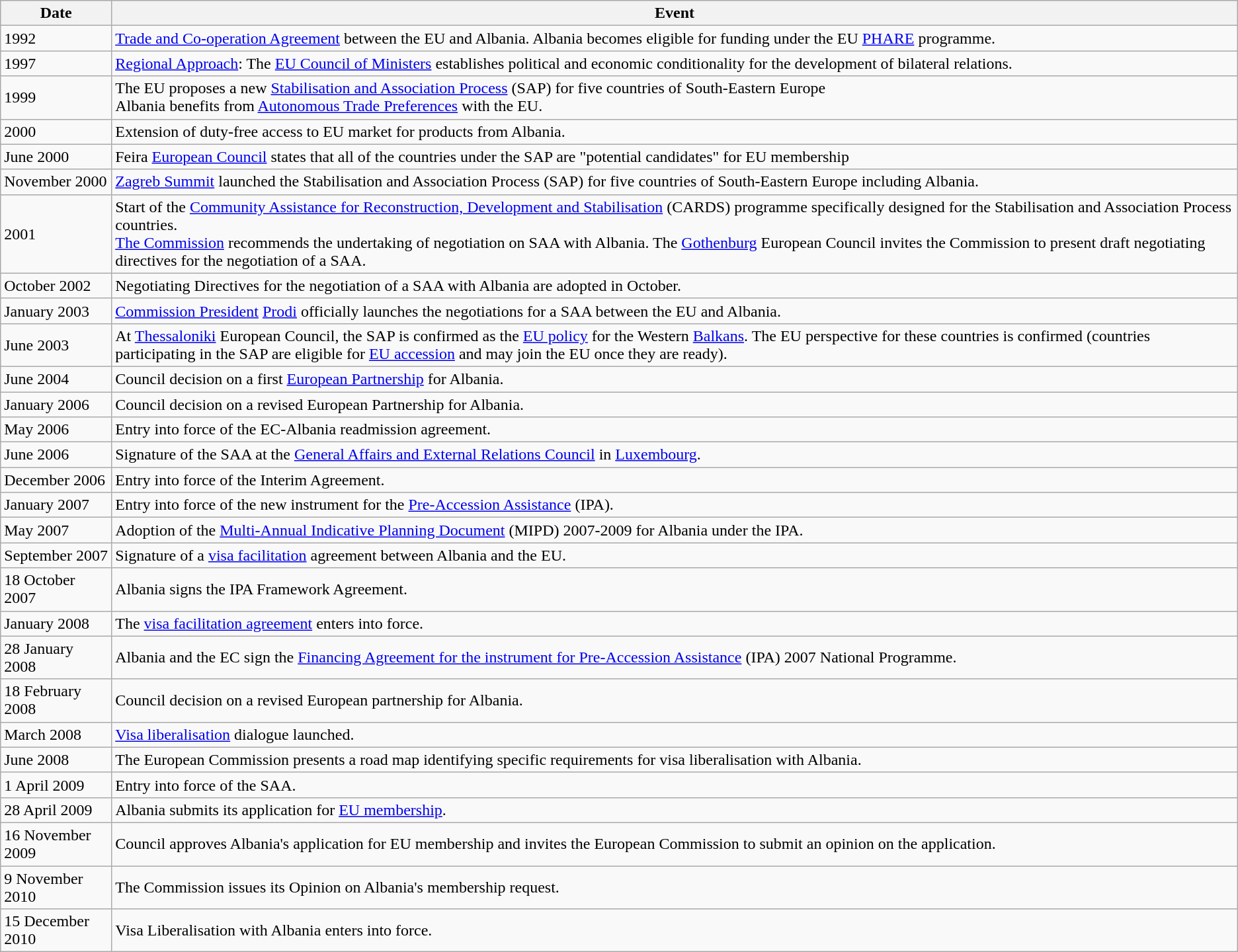<table class="wikitable">
<tr>
<th>Date</th>
<th>Event</th>
</tr>
<tr>
<td>1992</td>
<td><a href='#'>Trade and Co-operation Agreement</a> between the EU and Albania. Albania becomes eligible for funding under the EU <a href='#'>PHARE</a> programme.</td>
</tr>
<tr>
<td>1997</td>
<td><a href='#'>Regional Approach</a>: The <a href='#'>EU Council of Ministers</a> establishes political and economic conditionality for the development of bilateral relations.</td>
</tr>
<tr>
<td>1999</td>
<td>The EU proposes a new <a href='#'>Stabilisation and Association Process</a> (SAP) for five countries of South-Eastern Europe<br> Albania benefits from <a href='#'>Autonomous Trade Preferences</a> with the EU.</td>
</tr>
<tr>
<td>2000</td>
<td>Extension of duty-free access to EU market for products from Albania.</td>
</tr>
<tr>
<td>June 2000</td>
<td>Feira <a href='#'>European Council</a> states that all of the countries under the SAP are "potential candidates" for EU membership</td>
</tr>
<tr>
<td>November 2000</td>
<td><a href='#'>Zagreb Summit</a> launched the Stabilisation and Association Process (SAP) for five countries of South-Eastern Europe including Albania.</td>
</tr>
<tr>
<td>2001</td>
<td>Start of the <a href='#'>Community Assistance for Reconstruction, Development and Stabilisation</a> (CARDS) programme specifically designed for the Stabilisation and Association Process countries.<br> <a href='#'>The Commission</a> recommends the undertaking of negotiation on SAA with Albania. The <a href='#'>Gothenburg</a> European Council invites the Commission to present draft negotiating directives for the negotiation of a SAA.</td>
</tr>
<tr>
<td>October 2002</td>
<td>Negotiating Directives for the negotiation of a SAA with Albania are adopted in October.</td>
</tr>
<tr>
<td>January 2003</td>
<td><a href='#'>Commission President</a> <a href='#'>Prodi</a> officially launches the negotiations for a SAA between the EU and Albania.</td>
</tr>
<tr>
<td>June 2003</td>
<td>At <a href='#'>Thessaloniki</a> European Council, the SAP is confirmed as the <a href='#'>EU policy</a> for the Western <a href='#'>Balkans</a>. The EU perspective for these countries is confirmed (countries participating in the SAP are eligible for <a href='#'>EU accession</a> and may join the EU once they are ready).</td>
</tr>
<tr>
<td>June 2004</td>
<td>Council decision on a first <a href='#'>European Partnership</a> for Albania.</td>
</tr>
<tr>
<td>January 2006</td>
<td>Council decision on a revised European Partnership for Albania.</td>
</tr>
<tr>
<td>May 2006</td>
<td>Entry into force of the EC-Albania readmission agreement.</td>
</tr>
<tr>
<td>June 2006</td>
<td>Signature of the SAA at the <a href='#'>General Affairs and External Relations Council</a> in <a href='#'>Luxembourg</a>.</td>
</tr>
<tr>
<td>December 2006</td>
<td>Entry into force of the Interim Agreement.</td>
</tr>
<tr>
<td>January 2007</td>
<td>Entry into force of the new instrument for the <a href='#'>Pre-Accession Assistance</a> (IPA).</td>
</tr>
<tr>
<td>May 2007</td>
<td>Adoption of the <a href='#'>Multi-Annual Indicative Planning Document</a> (MIPD) 2007-2009 for Albania under the IPA.</td>
</tr>
<tr>
<td>September 2007</td>
<td>Signature of a <a href='#'>visa facilitation</a> agreement between Albania and the EU.</td>
</tr>
<tr>
<td>18 October 2007</td>
<td>Albania signs the IPA Framework Agreement.</td>
</tr>
<tr>
<td>January 2008</td>
<td>The <a href='#'>visa facilitation agreement</a> enters into force.</td>
</tr>
<tr>
<td>28 January 2008</td>
<td>Albania and the EC sign the <a href='#'>Financing Agreement for the instrument for Pre-Accession Assistance</a> (IPA) 2007 National Programme.</td>
</tr>
<tr>
<td>18 February 2008</td>
<td>Council decision on a revised European partnership for Albania.</td>
</tr>
<tr>
<td>March 2008</td>
<td><a href='#'>Visa liberalisation</a> dialogue launched.</td>
</tr>
<tr>
<td>June 2008</td>
<td>The European Commission presents a road map identifying specific requirements for visa liberalisation with Albania.</td>
</tr>
<tr>
<td>1 April 2009</td>
<td>Entry into force of the SAA.</td>
</tr>
<tr>
<td>28 April 2009</td>
<td>Albania submits its application for <a href='#'>EU membership</a>.</td>
</tr>
<tr>
<td>16 November 2009</td>
<td>Council approves Albania's application for EU membership and invites the European Commission to submit an opinion on the application.</td>
</tr>
<tr>
<td>9 November 2010</td>
<td>The Commission issues its Opinion on Albania's membership request.</td>
</tr>
<tr>
<td>15 December 2010</td>
<td>Visa Liberalisation with Albania enters into force.</td>
</tr>
</table>
